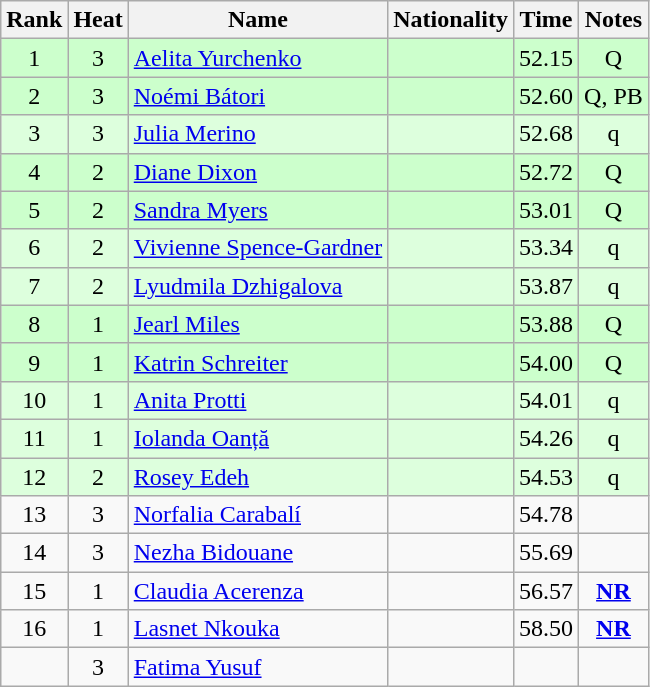<table class="wikitable sortable" style="text-align:center">
<tr>
<th>Rank</th>
<th>Heat</th>
<th>Name</th>
<th>Nationality</th>
<th>Time</th>
<th>Notes</th>
</tr>
<tr bgcolor=ccffcc>
<td>1</td>
<td>3</td>
<td align="left"><a href='#'>Aelita Yurchenko</a></td>
<td align=left></td>
<td>52.15</td>
<td>Q</td>
</tr>
<tr bgcolor=ccffcc>
<td>2</td>
<td>3</td>
<td align="left"><a href='#'>Noémi Bátori</a></td>
<td align=left></td>
<td>52.60</td>
<td>Q, PB</td>
</tr>
<tr bgcolor=ddffdd>
<td>3</td>
<td>3</td>
<td align="left"><a href='#'>Julia Merino</a></td>
<td align=left></td>
<td>52.68</td>
<td>q</td>
</tr>
<tr bgcolor=ccffcc>
<td>4</td>
<td>2</td>
<td align="left"><a href='#'>Diane Dixon</a></td>
<td align=left></td>
<td>52.72</td>
<td>Q</td>
</tr>
<tr bgcolor=ccffcc>
<td>5</td>
<td>2</td>
<td align="left"><a href='#'>Sandra Myers</a></td>
<td align=left></td>
<td>53.01</td>
<td>Q</td>
</tr>
<tr bgcolor=ddffdd>
<td>6</td>
<td>2</td>
<td align="left"><a href='#'>Vivienne Spence-Gardner</a></td>
<td align=left></td>
<td>53.34</td>
<td>q</td>
</tr>
<tr bgcolor=ddffdd>
<td>7</td>
<td>2</td>
<td align="left"><a href='#'>Lyudmila Dzhigalova</a></td>
<td align=left></td>
<td>53.87</td>
<td>q</td>
</tr>
<tr bgcolor=ccffcc>
<td>8</td>
<td>1</td>
<td align="left"><a href='#'>Jearl Miles</a></td>
<td align=left></td>
<td>53.88</td>
<td>Q</td>
</tr>
<tr bgcolor=ccffcc>
<td>9</td>
<td>1</td>
<td align="left"><a href='#'>Katrin Schreiter</a></td>
<td align=left></td>
<td>54.00</td>
<td>Q</td>
</tr>
<tr bgcolor=ddffdd>
<td>10</td>
<td>1</td>
<td align="left"><a href='#'>Anita Protti</a></td>
<td align=left></td>
<td>54.01</td>
<td>q</td>
</tr>
<tr bgcolor=ddffdd>
<td>11</td>
<td>1</td>
<td align="left"><a href='#'>Iolanda Oanță</a></td>
<td align=left></td>
<td>54.26</td>
<td>q</td>
</tr>
<tr bgcolor=ddffdd>
<td>12</td>
<td>2</td>
<td align="left"><a href='#'>Rosey Edeh</a></td>
<td align=left></td>
<td>54.53</td>
<td>q</td>
</tr>
<tr>
<td>13</td>
<td>3</td>
<td align="left"><a href='#'>Norfalia Carabalí</a></td>
<td align=left></td>
<td>54.78</td>
<td></td>
</tr>
<tr>
<td>14</td>
<td>3</td>
<td align="left"><a href='#'>Nezha Bidouane</a></td>
<td align=left></td>
<td>55.69</td>
<td></td>
</tr>
<tr>
<td>15</td>
<td>1</td>
<td align="left"><a href='#'>Claudia Acerenza</a></td>
<td align=left></td>
<td>56.57</td>
<td><strong><a href='#'>NR</a></strong></td>
</tr>
<tr>
<td>16</td>
<td>1</td>
<td align="left"><a href='#'>Lasnet Nkouka</a></td>
<td align=left></td>
<td>58.50</td>
<td><strong><a href='#'>NR</a></strong></td>
</tr>
<tr>
<td></td>
<td>3</td>
<td align="left"><a href='#'>Fatima Yusuf</a></td>
<td align=left></td>
<td></td>
<td></td>
</tr>
</table>
